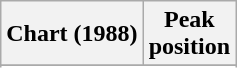<table class="wikitable sortable">
<tr>
<th>Chart (1988)</th>
<th>Peak<br>position</th>
</tr>
<tr>
</tr>
<tr>
</tr>
</table>
